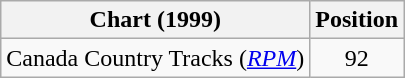<table class="wikitable sortable">
<tr>
<th scope="col">Chart (1999)</th>
<th scope="col">Position</th>
</tr>
<tr>
<td>Canada Country Tracks (<em><a href='#'>RPM</a></em>)</td>
<td align="center">92</td>
</tr>
</table>
